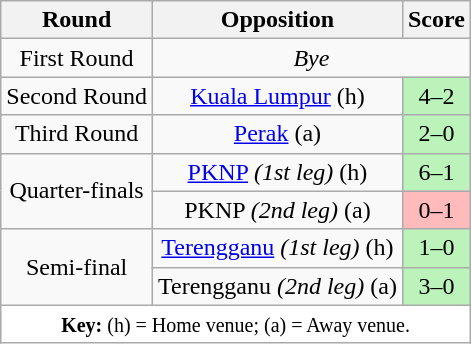<table class="wikitable" style="text-align:center">
<tr>
<th>Round</th>
<th>Opposition</th>
<th>Score</th>
</tr>
<tr>
<td>First Round</td>
<td colspan=2><em>Bye</em></td>
</tr>
<tr>
<td>Second Round</td>
<td><a href='#'>Kuala Lumpur</a> (h)</td>
<td style="background:#BBF3BB;">4–2</td>
</tr>
<tr>
<td>Third Round</td>
<td><a href='#'>Perak</a> (a)</td>
<td style="background:#BBF3BB;">2–0</td>
</tr>
<tr>
<td rowspan="2">Quarter-finals</td>
<td><a href='#'>PKNP</a> <em>(1st leg)</em> (h)</td>
<td style="background:#BBF3BB;">6–1</td>
</tr>
<tr>
<td>PKNP <em>(2nd leg)</em> (a)</td>
<td style="background:#FFBBBB;">0–1</td>
</tr>
<tr>
<td rowspan="2">Semi-final</td>
<td><a href='#'>Terengganu</a> <em>(1st leg)</em> (h)</td>
<td style="background:#BBF3BB;">1–0</td>
</tr>
<tr>
<td>Terengganu <em>(2nd leg)</em> (a)</td>
<td style="background:#BBF3BB;">3–0</td>
</tr>
<tr>
<td colspan="4" style="background-color:white"><small><strong>Key:</strong> (h) = Home venue; (a) = Away venue.</small></td>
</tr>
</table>
